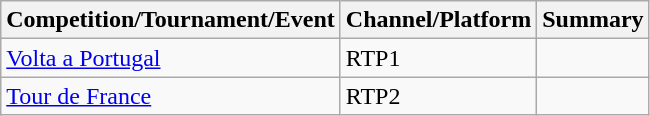<table class="wikitable">
<tr>
<th>Competition/Tournament/Event</th>
<th>Channel/Platform</th>
<th>Summary</th>
</tr>
<tr>
<td><a href='#'>Volta a Portugal</a></td>
<td>RTP1</td>
<td></td>
</tr>
<tr>
<td><a href='#'>Tour de France</a></td>
<td>RTP2</td>
<td></td>
</tr>
</table>
